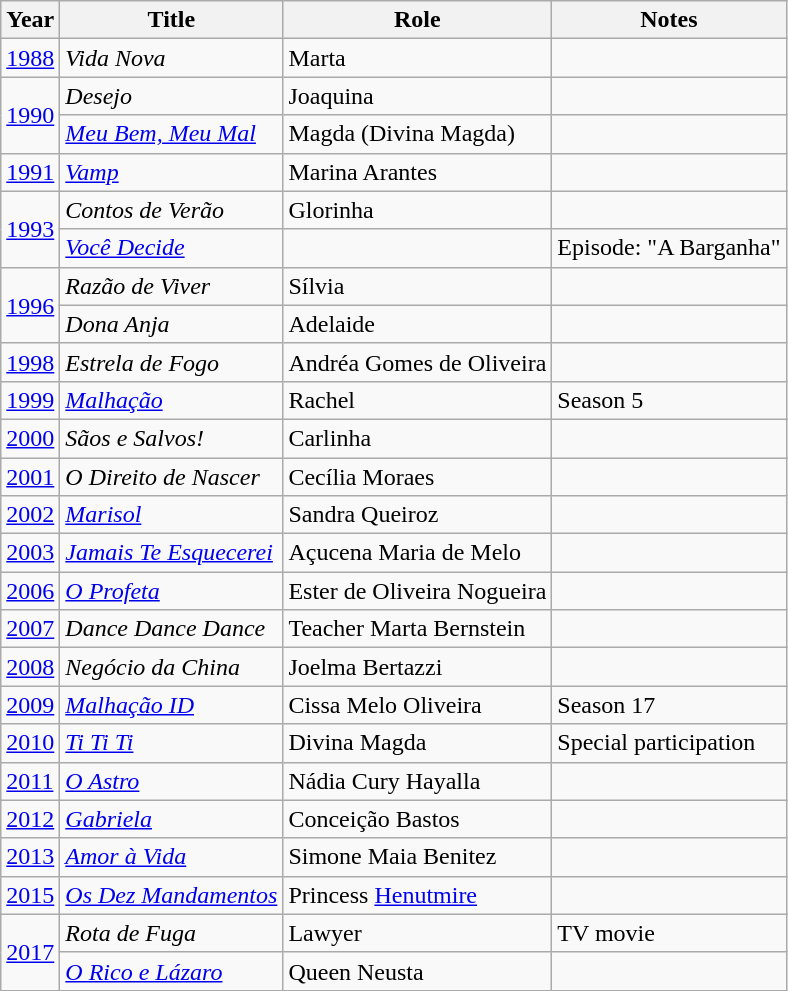<table class="wikitable">
<tr>
<th>Year</th>
<th>Title</th>
<th>Role</th>
<th>Notes</th>
</tr>
<tr>
<td><a href='#'>1988</a></td>
<td><em>Vida Nova</em></td>
<td>Marta</td>
<td></td>
</tr>
<tr>
<td Rowspan="2"><a href='#'>1990</a></td>
<td><em>Desejo</em></td>
<td>Joaquina</td>
<td></td>
</tr>
<tr>
<td><em><a href='#'>Meu Bem, Meu Mal</a></em></td>
<td>Magda (Divina Magda)</td>
<td></td>
</tr>
<tr>
<td><a href='#'>1991</a></td>
<td><em><a href='#'>Vamp</a></em></td>
<td>Marina Arantes</td>
<td></td>
</tr>
<tr>
<td rowspan="2"><a href='#'>1993</a></td>
<td><em>Contos de Verão</em></td>
<td>Glorinha</td>
<td></td>
</tr>
<tr>
<td><em><a href='#'>Você Decide</a></em></td>
<td></td>
<td>Episode: "A Barganha"</td>
</tr>
<tr>
<td rowspan="2"><a href='#'>1996</a></td>
<td><em>Razão de Viver</em></td>
<td>Sílvia</td>
<td></td>
</tr>
<tr>
<td><em>Dona Anja</em></td>
<td>Adelaide</td>
<td></td>
</tr>
<tr>
<td><a href='#'>1998</a></td>
<td><em>Estrela de Fogo</em></td>
<td>Andréa Gomes de Oliveira</td>
<td></td>
</tr>
<tr>
<td><a href='#'>1999</a></td>
<td><em><a href='#'>Malhação</a></em></td>
<td>Rachel</td>
<td>Season 5</td>
</tr>
<tr>
<td><a href='#'>2000</a></td>
<td><em>Sãos e Salvos!</em></td>
<td>Carlinha</td>
<td></td>
</tr>
<tr>
<td><a href='#'>2001</a></td>
<td><em>O Direito de Nascer</em></td>
<td>Cecília Moraes</td>
<td></td>
</tr>
<tr>
<td><a href='#'>2002</a></td>
<td><em><a href='#'>Marisol</a></em></td>
<td>Sandra Queiroz</td>
<td></td>
</tr>
<tr>
<td><a href='#'>2003</a></td>
<td><em><a href='#'>Jamais Te Esquecerei</a></em></td>
<td>Açucena Maria de Melo</td>
<td></td>
</tr>
<tr>
<td><a href='#'>2006</a></td>
<td><em><a href='#'>O Profeta</a></em></td>
<td>Ester de Oliveira Nogueira</td>
<td></td>
</tr>
<tr>
<td><a href='#'>2007</a></td>
<td><em>Dance Dance Dance</em></td>
<td>Teacher Marta Bernstein</td>
<td></td>
</tr>
<tr>
<td><a href='#'>2008</a></td>
<td><em>Negócio da China</em></td>
<td>Joelma Bertazzi</td>
<td></td>
</tr>
<tr>
<td><a href='#'>2009</a></td>
<td><em><a href='#'>Malhação ID</a></em></td>
<td>Cissa Melo Oliveira</td>
<td>Season 17</td>
</tr>
<tr>
<td><a href='#'>2010</a></td>
<td><em><a href='#'>Ti Ti Ti</a></em></td>
<td>Divina Magda</td>
<td>Special participation</td>
</tr>
<tr>
<td><a href='#'>2011</a></td>
<td><em><a href='#'>O Astro</a></em></td>
<td>Nádia Cury Hayalla</td>
<td></td>
</tr>
<tr>
<td><a href='#'>2012</a></td>
<td><em><a href='#'>Gabriela</a></em></td>
<td>Conceição Bastos</td>
<td></td>
</tr>
<tr>
<td><a href='#'>2013</a></td>
<td><em><a href='#'>Amor à Vida</a></em></td>
<td>Simone Maia Benitez</td>
<td></td>
</tr>
<tr>
<td><a href='#'>2015</a></td>
<td><em><a href='#'>Os Dez Mandamentos</a></em></td>
<td>Princess <a href='#'>Henutmire</a></td>
<td></td>
</tr>
<tr>
<td rowspan="2"><a href='#'>2017</a></td>
<td><em>Rota de Fuga</em></td>
<td>Lawyer</td>
<td>TV movie</td>
</tr>
<tr>
<td><em><a href='#'>O Rico e Lázaro</a></em></td>
<td>Queen Neusta</td>
<td></td>
</tr>
</table>
